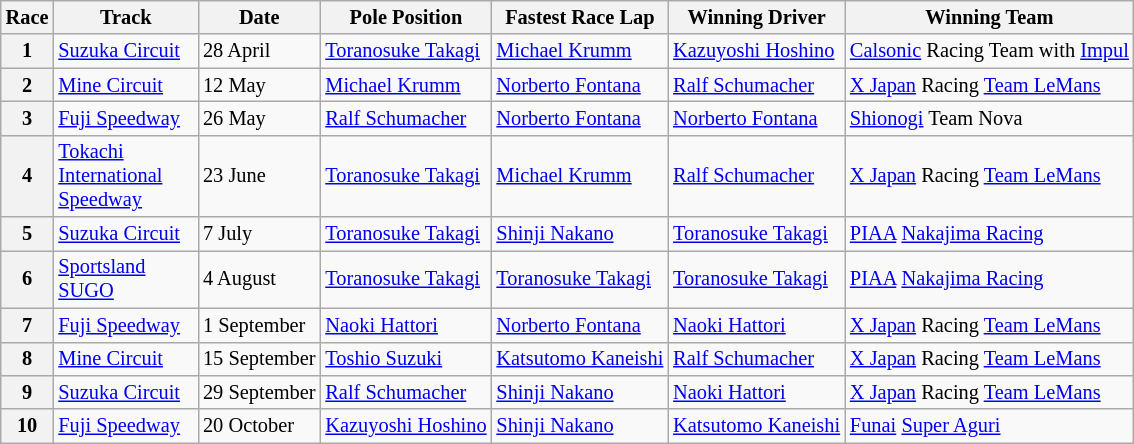<table class="wikitable" style="font-size:85%">
<tr>
<th>Race</th>
<th>Track</th>
<th>Date</th>
<th>Pole Position</th>
<th>Fastest Race Lap</th>
<th>Winning Driver</th>
<th>Winning Team</th>
</tr>
<tr>
<th>1</th>
<td width="90" align="left"><a href='#'>Suzuka Circuit</a></td>
<td align="left">28 April</td>
<td align="left"> <a href='#'>Toranosuke Takagi</a></td>
<td align="left"> <a href='#'>Michael Krumm</a></td>
<td align="left"> <a href='#'>Kazuyoshi Hoshino</a></td>
<td><a href='#'>Calsonic</a> Racing Team with <a href='#'>Impul</a></td>
</tr>
<tr>
<th>2</th>
<td align="left"><a href='#'>Mine Circuit</a></td>
<td align="left">12 May</td>
<td align="left"> <a href='#'>Michael Krumm</a></td>
<td align="left"> <a href='#'>Norberto Fontana</a></td>
<td align="left"> <a href='#'>Ralf Schumacher</a></td>
<td><a href='#'>X Japan</a> Racing <a href='#'>Team LeMans</a></td>
</tr>
<tr>
<th>3</th>
<td align="left"><a href='#'>Fuji Speedway</a></td>
<td align="left">26 May</td>
<td align="left"> <a href='#'>Ralf Schumacher</a></td>
<td align="left"> <a href='#'>Norberto Fontana</a></td>
<td align="left"> <a href='#'>Norberto Fontana</a></td>
<td><a href='#'>Shionogi</a> Team Nova</td>
</tr>
<tr>
<th>4</th>
<td align="left"><a href='#'>Tokachi International Speedway</a></td>
<td align="left">23 June</td>
<td align="left"> <a href='#'>Toranosuke Takagi</a></td>
<td align="left"> <a href='#'>Michael Krumm</a></td>
<td align="left"> <a href='#'>Ralf Schumacher</a></td>
<td><a href='#'>X Japan</a> Racing <a href='#'>Team LeMans</a></td>
</tr>
<tr>
<th>5</th>
<td align="left"><a href='#'>Suzuka Circuit</a></td>
<td align="left">7 July</td>
<td align="left"> <a href='#'>Toranosuke Takagi</a></td>
<td align="left"> <a href='#'>Shinji Nakano</a></td>
<td align="left"> <a href='#'>Toranosuke Takagi</a></td>
<td><a href='#'>PIAA</a> <a href='#'>Nakajima Racing</a></td>
</tr>
<tr>
<th>6</th>
<td align="left"><a href='#'>Sportsland SUGO</a></td>
<td align="left">4 August</td>
<td align="left"> <a href='#'>Toranosuke Takagi</a></td>
<td align="left"> <a href='#'>Toranosuke Takagi</a></td>
<td align="left"> <a href='#'>Toranosuke Takagi</a></td>
<td><a href='#'>PIAA</a> <a href='#'>Nakajima Racing</a></td>
</tr>
<tr>
<th>7</th>
<td align="left"><a href='#'>Fuji Speedway</a></td>
<td align="left">1 September</td>
<td align="left"> <a href='#'>Naoki Hattori</a></td>
<td align="left"> <a href='#'>Norberto Fontana</a></td>
<td align="left"> <a href='#'>Naoki Hattori</a></td>
<td><a href='#'>X Japan</a> Racing <a href='#'>Team LeMans</a></td>
</tr>
<tr>
<th>8</th>
<td align="left"><a href='#'>Mine Circuit</a></td>
<td align="left">15 September</td>
<td align="left"> <a href='#'>Toshio Suzuki</a></td>
<td align="left"> <a href='#'>Katsutomo Kaneishi</a></td>
<td> <a href='#'>Ralf Schumacher</a></td>
<td><a href='#'>X Japan</a> Racing <a href='#'>Team LeMans</a></td>
</tr>
<tr>
<th>9</th>
<td align="left"><a href='#'>Suzuka Circuit</a></td>
<td align="left">29 September</td>
<td align="left"> <a href='#'>Ralf Schumacher</a></td>
<td align="left"> <a href='#'>Shinji Nakano</a></td>
<td align="left"> <a href='#'>Naoki Hattori</a></td>
<td><a href='#'>X Japan</a> Racing <a href='#'>Team LeMans</a></td>
</tr>
<tr>
<th>10</th>
<td align="left"><a href='#'>Fuji Speedway</a></td>
<td align="left">20 October</td>
<td align="left"> <a href='#'>Kazuyoshi Hoshino</a></td>
<td align="left"> <a href='#'>Shinji Nakano</a></td>
<td align="left"> <a href='#'>Katsutomo Kaneishi</a></td>
<td><a href='#'>Funai</a> <a href='#'>Super Aguri</a></td>
</tr>
</table>
